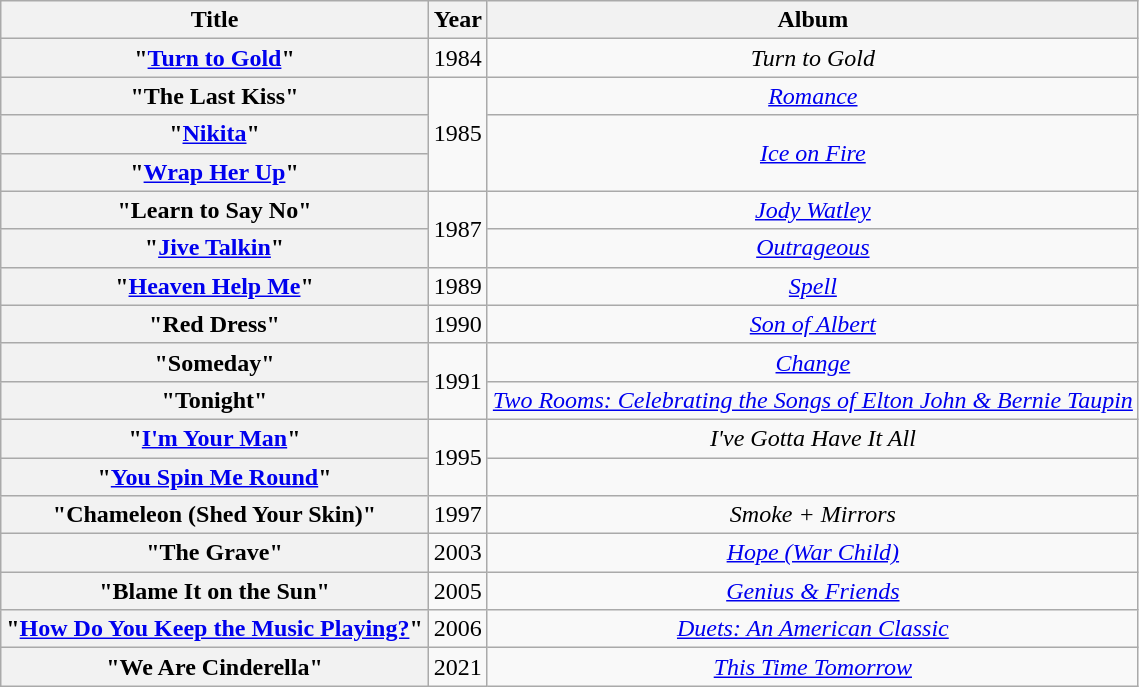<table class="wikitable plainrowheaders" style="text-align:center;">
<tr>
<th scope="col">Title</th>
<th scope="col">Year</th>
<th scope="col">Album</th>
</tr>
<tr>
<th scope="row">"<a href='#'>Turn to Gold</a>"</th>
<td>1984</td>
<td><em>Turn to Gold</em></td>
</tr>
<tr>
<th scope="row">"The Last Kiss"</th>
<td rowspan="3">1985</td>
<td><em><a href='#'>Romance</a></em></td>
</tr>
<tr>
<th scope="row">"<a href='#'>Nikita</a>"</th>
<td rowspan="2"><em><a href='#'>Ice on Fire</a></em></td>
</tr>
<tr>
<th scope="row">"<a href='#'>Wrap Her Up</a>"</th>
</tr>
<tr>
<th scope="row">"Learn to Say No"<br></th>
<td rowspan="2">1987</td>
<td><em><a href='#'>Jody Watley</a></em></td>
</tr>
<tr>
<th scope="row">"<a href='#'>Jive Talkin</a>"</th>
<td><em><a href='#'>Outrageous</a></em></td>
</tr>
<tr>
<th scope="row">"<a href='#'>Heaven Help Me</a>"</th>
<td>1989</td>
<td><em><a href='#'>Spell</a></em></td>
</tr>
<tr>
<th scope="row">"Red Dress"</th>
<td>1990</td>
<td><em><a href='#'>Son of Albert</a></em></td>
</tr>
<tr>
<th scope="row">"Someday"</th>
<td rowspan="2">1991</td>
<td><em><a href='#'>Change</a></em></td>
</tr>
<tr>
<th scope="row">"Tonight"</th>
<td><em><a href='#'>Two Rooms: Celebrating the Songs of Elton John & Bernie Taupin</a></em></td>
</tr>
<tr>
<th scope="row">"<a href='#'>I'm Your Man</a>"</th>
<td rowspan="2">1995</td>
<td><em>I've Gotta Have It All</em></td>
</tr>
<tr>
<th scope="row">"<a href='#'>You Spin Me Round</a>"</th>
<td></td>
</tr>
<tr>
<th scope="row">"Chameleon (Shed Your Skin)"</th>
<td>1997</td>
<td><em>Smoke + Mirrors</em></td>
</tr>
<tr>
<th scope="row">"The Grave"</th>
<td>2003</td>
<td><em><a href='#'>Hope (War Child)</a></em></td>
</tr>
<tr>
<th scope="row">"Blame It on the Sun"<br></th>
<td>2005</td>
<td><em><a href='#'>Genius & Friends</a></em></td>
</tr>
<tr>
<th scope="row">"<a href='#'>How Do You Keep the Music Playing?</a>"<br></th>
<td>2006</td>
<td><em><a href='#'>Duets: An American Classic</a></em></td>
</tr>
<tr>
<th scope="row">"We Are Cinderella"</th>
<td>2021</td>
<td><em><a href='#'>This Time Tomorrow</a></em></td>
</tr>
</table>
